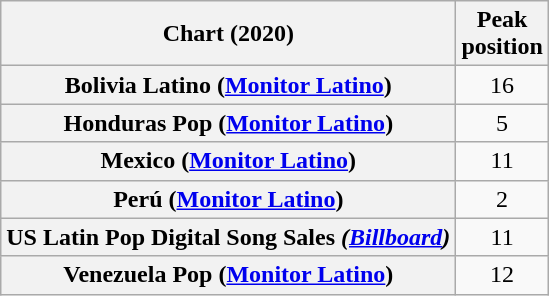<table class="wikitable sortable plainrowheaders" style="text-align:center">
<tr>
<th scope="col">Chart (2020)</th>
<th scope="col">Peak<br> position</th>
</tr>
<tr>
<th scope="row">Bolivia Latino (<a href='#'>Monitor Latino</a>)</th>
<td>16</td>
</tr>
<tr>
<th scope="row">Honduras Pop (<a href='#'>Monitor Latino</a>)</th>
<td>5</td>
</tr>
<tr>
<th scope="row">Mexico (<a href='#'>Monitor Latino</a>)</th>
<td>11</td>
</tr>
<tr>
<th scope="row">Perú (<a href='#'>Monitor Latino</a>)</th>
<td>2</td>
</tr>
<tr>
<th scope="row">US Latin Pop Digital Song Sales <em>(<a href='#'>Billboard</a>)</em></th>
<td>11</td>
</tr>
<tr>
<th scope="row">Venezuela Pop (<a href='#'>Monitor Latino</a>)</th>
<td>12</td>
</tr>
</table>
